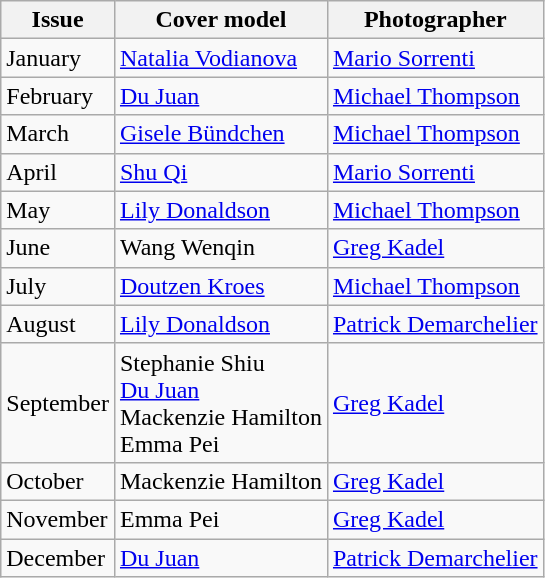<table class="sortable wikitable">
<tr>
<th>Issue</th>
<th>Cover model</th>
<th>Photographer</th>
</tr>
<tr>
<td>January</td>
<td><a href='#'>Natalia Vodianova</a></td>
<td><a href='#'>Mario Sorrenti</a></td>
</tr>
<tr>
<td>February</td>
<td><a href='#'>Du Juan</a></td>
<td><a href='#'>Michael Thompson</a></td>
</tr>
<tr>
<td>March</td>
<td><a href='#'>Gisele Bündchen</a></td>
<td><a href='#'>Michael Thompson</a></td>
</tr>
<tr>
<td>April</td>
<td><a href='#'>Shu Qi</a></td>
<td><a href='#'>Mario Sorrenti</a></td>
</tr>
<tr>
<td>May</td>
<td><a href='#'>Lily Donaldson</a></td>
<td><a href='#'>Michael Thompson</a></td>
</tr>
<tr>
<td>June</td>
<td>Wang Wenqin</td>
<td><a href='#'>Greg Kadel</a></td>
</tr>
<tr>
<td>July</td>
<td><a href='#'>Doutzen Kroes</a></td>
<td><a href='#'>Michael Thompson</a></td>
</tr>
<tr>
<td>August</td>
<td><a href='#'>Lily Donaldson</a></td>
<td><a href='#'>Patrick Demarchelier</a></td>
</tr>
<tr>
<td>September</td>
<td>Stephanie Shiu<br><a href='#'>Du Juan</a><br>Mackenzie Hamilton<br>Emma Pei</td>
<td><a href='#'>Greg Kadel</a></td>
</tr>
<tr>
<td>October</td>
<td>Mackenzie Hamilton</td>
<td><a href='#'>Greg Kadel</a></td>
</tr>
<tr>
<td>November</td>
<td>Emma Pei</td>
<td><a href='#'>Greg Kadel</a></td>
</tr>
<tr>
<td>December</td>
<td><a href='#'>Du Juan</a></td>
<td><a href='#'>Patrick Demarchelier</a></td>
</tr>
</table>
